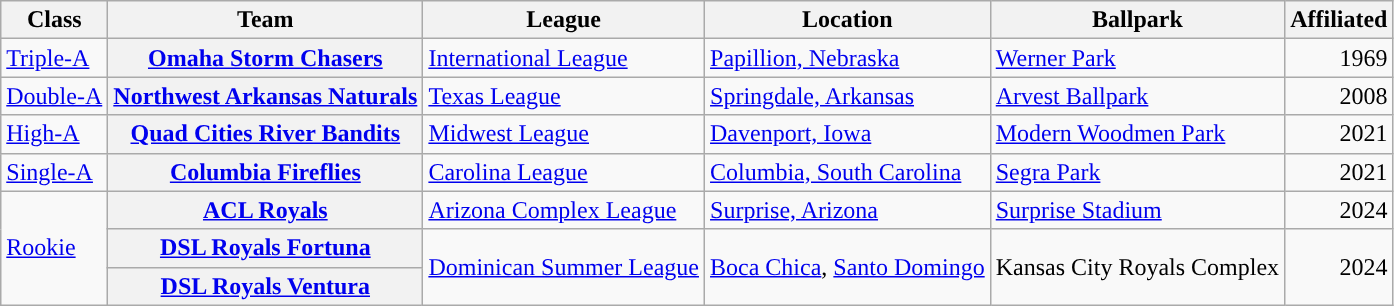<table class="wikitable plainrowheaders sortable">
<tr>
<th scope="col">Class</th>
<th scope="col">Team</th>
<th scope="col">League</th>
<th scope="col">Location</th>
<th scope="col">Ballpark</th>
<th scope="col">Affiliated</th>
</tr>
<tr>
<td><a href='#'>Triple-A</a></td>
<th scope="row"><a href='#'>Omaha Storm Chasers</a></th>
<td><a href='#'>International League</a></td>
<td><a href='#'>Papillion, Nebraska</a></td>
<td><a href='#'>Werner Park</a></td>
<td align="right">1969</td>
</tr>
<tr>
<td><a href='#'>Double-A</a></td>
<th scope="row"><a href='#'>Northwest Arkansas Naturals</a></th>
<td><a href='#'>Texas League</a></td>
<td><a href='#'>Springdale, Arkansas</a></td>
<td><a href='#'>Arvest Ballpark</a></td>
<td align="right">2008</td>
</tr>
<tr>
<td><a href='#'>High-A</a></td>
<th scope="row"><a href='#'>Quad Cities River Bandits</a></th>
<td><a href='#'>Midwest League</a></td>
<td><a href='#'>Davenport, Iowa</a></td>
<td><a href='#'>Modern Woodmen Park</a></td>
<td align="right">2021</td>
</tr>
<tr>
<td><a href='#'>Single-A</a></td>
<th scope="row"><a href='#'>Columbia Fireflies</a></th>
<td><a href='#'>Carolina League</a></td>
<td><a href='#'>Columbia, South Carolina</a></td>
<td><a href='#'>Segra Park</a></td>
<td align="right">2021</td>
</tr>
<tr>
<td rowspan=3><a href='#'>Rookie</a></td>
<th scope="row"><a href='#'>ACL Royals</a></th>
<td><a href='#'>Arizona Complex League</a></td>
<td><a href='#'>Surprise, Arizona</a></td>
<td><a href='#'>Surprise Stadium</a></td>
<td align="right">2024</td>
</tr>
<tr>
<th scope="row"><a href='#'>DSL Royals Fortuna</a></th>
<td rowspan=2><a href='#'>Dominican Summer League</a></td>
<td rowspan=2><a href='#'>Boca Chica</a>, <a href='#'>Santo Domingo</a></td>
<td rowspan=2>Kansas City Royals Complex</td>
<td rowspan=2 align="right">2024</td>
</tr>
<tr>
<th scope="row"><a href='#'>DSL Royals Ventura</a></th>
</tr>
</table>
